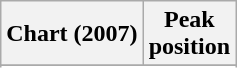<table class="wikitable sortable">
<tr>
<th>Chart (2007)</th>
<th>Peak<br>position</th>
</tr>
<tr>
</tr>
<tr>
</tr>
<tr>
</tr>
<tr>
</tr>
</table>
